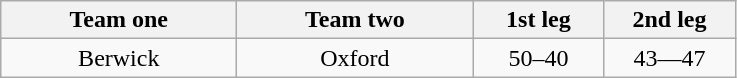<table class="wikitable" style="text-align: center">
<tr>
<th width=150>Team one</th>
<th width=150>Team two</th>
<th width=80>1st leg</th>
<th width=80>2nd leg</th>
</tr>
<tr>
<td>Berwick</td>
<td>Oxford</td>
<td>50–40</td>
<td>43—47</td>
</tr>
</table>
